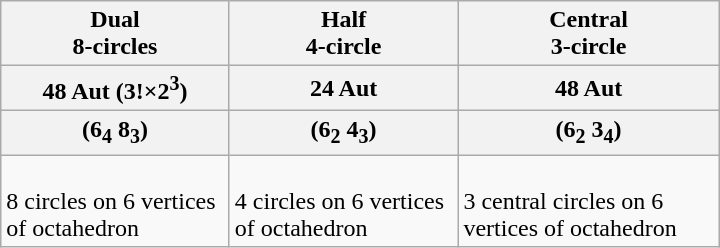<table class=wikitable width=480>
<tr valign=bottom>
<th>Dual<br>8-circles</th>
<th>Half<br>4-circle</th>
<th>Central<br>3-circle</th>
</tr>
<tr>
<th>48 Aut (3!×2<sup>3</sup>)</th>
<th>24 Aut</th>
<th>48 Aut</th>
</tr>
<tr>
<th>(6<sub>4</sub> 8<sub>3</sub>)</th>
<th>(6<sub>2</sub> 4<sub>3</sub>)</th>
<th>(6<sub>2</sub> 3<sub>4</sub>)</th>
</tr>
<tr valign=top>
<td><br>8 circles on 6 vertices of octahedron</td>
<td><br>4 circles on 6 vertices of octahedron</td>
<td><br>3 central circles on 6 vertices of octahedron</td>
</tr>
</table>
